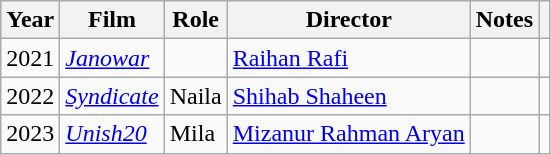<table class="wikitable plainrowheaders sortable">
<tr>
<th>Year</th>
<th>Film</th>
<th>Role</th>
<th>Director</th>
<th>Notes</th>
<th scope="col" class="unsortable"></th>
</tr>
<tr>
<td>2021</td>
<td><em><a href='#'>Janowar</a></em></td>
<td></td>
<td><a href='#'>Raihan Rafi</a></td>
<td></td>
<td></td>
</tr>
<tr>
<td>2022</td>
<td><a href='#'><em>Syndicate</em></a></td>
<td>Naila</td>
<td><a href='#'>Shihab Shaheen</a></td>
<td></td>
<td></td>
</tr>
<tr>
<td>2023</td>
<td><em><a href='#'>Unish20</a></em></td>
<td>Mila</td>
<td><a href='#'>Mizanur Rahman Aryan</a></td>
<td></td>
<td></td>
</tr>
</table>
